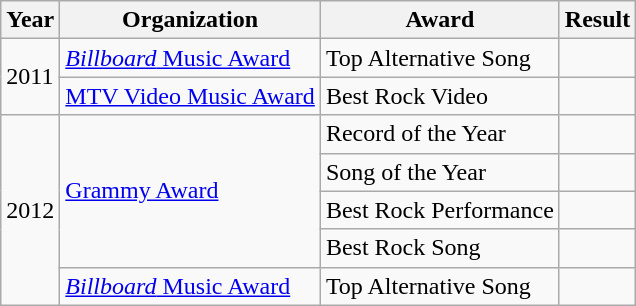<table class="wikitable">
<tr>
<th>Year</th>
<th>Organization</th>
<th>Award</th>
<th>Result</th>
</tr>
<tr>
<td rowspan="2">2011</td>
<td><a href='#'><em>Billboard</em> Music Award</a></td>
<td>Top Alternative Song</td>
<td></td>
</tr>
<tr>
<td><a href='#'>MTV Video Music Award</a></td>
<td>Best Rock Video</td>
<td></td>
</tr>
<tr>
<td rowspan="5">2012</td>
<td rowspan="4"><a href='#'>Grammy Award</a></td>
<td>Record of the Year</td>
<td></td>
</tr>
<tr>
<td>Song of the Year</td>
<td></td>
</tr>
<tr>
<td>Best Rock Performance</td>
<td></td>
</tr>
<tr>
<td>Best Rock Song</td>
<td></td>
</tr>
<tr>
<td><a href='#'><em>Billboard</em> Music Award</a></td>
<td>Top Alternative Song</td>
<td></td>
</tr>
</table>
